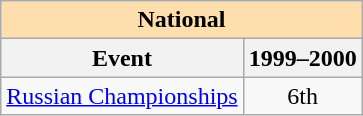<table class="wikitable" style="text-align:center">
<tr>
<th style="background-color: #ffdead; " colspan=2 align=center>National</th>
</tr>
<tr>
<th>Event</th>
<th>1999–2000</th>
</tr>
<tr>
<td align=left><a href='#'>Russian Championships</a></td>
<td>6th</td>
</tr>
</table>
